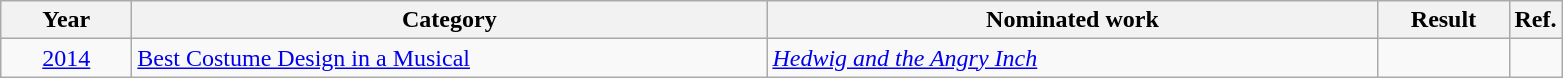<table class=wikitable>
<tr>
<th scope="col" style="width:5em;">Year</th>
<th scope="col" style="width:26em;">Category</th>
<th scope="col" style="width:25em;">Nominated work</th>
<th scope="col" style="width:5em;">Result</th>
<th>Ref.</th>
</tr>
<tr>
<td style="text-align:center;"><a href='#'>2014</a></td>
<td><a href='#'>Best Costume Design in a Musical</a></td>
<td><em><a href='#'>Hedwig and the Angry Inch</a></em></td>
<td></td>
<td style="text-align:center;"></td>
</tr>
</table>
